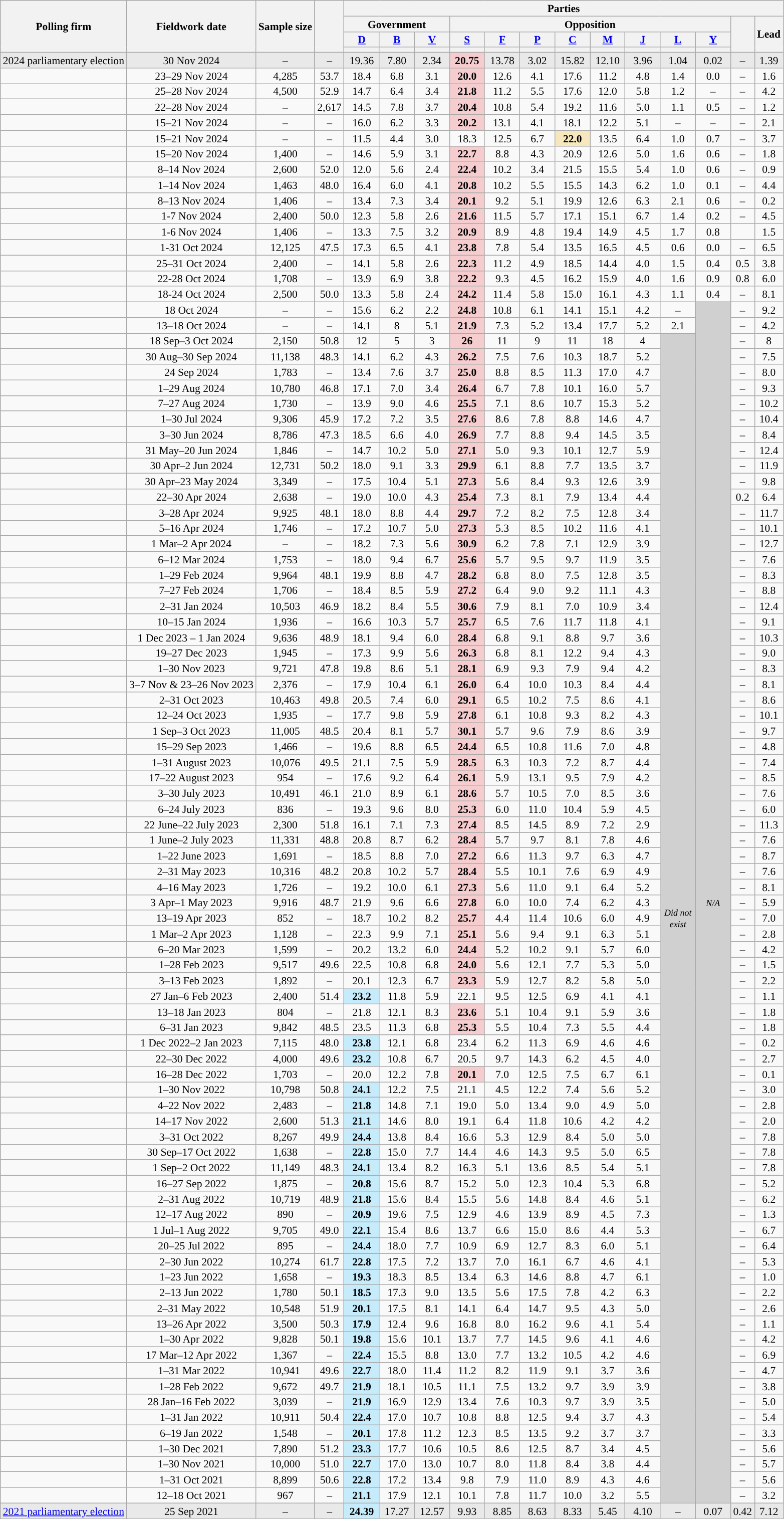<table class="wikitable sortable" style="text-align:center;font-size:90%;line-height:14px;">
<tr>
<th rowspan=4>Polling firm</th>
<th rowspan=4>Fieldwork date</th>
<th rowspan=4>Sample size</th>
<th rowspan=4></th>
<th colspan="13">Parties</th>
</tr>
<tr>
<th colspan="3">Government</th>
<th colspan="8">Opposition</th>
<th rowspan="3"></th>
<th style="width:30px;" rowspan="3">Lead</th>
</tr>
<tr>
<th class="unsortable" style="width:40px;"><a href='#'>D</a></th>
<th class="unsortable" style="width:40px;"><a href='#'>B</a></th>
<th class="unsortable" style="width:40px;"><a href='#'>V</a></th>
<th class="unsortable" style="width:40px;"><a href='#'>S</a></th>
<th class="unsortable" style="width:40px;"><a href='#'>F</a></th>
<th class="unsortable" style="width:40px;"><a href='#'>P</a></th>
<th class="unsortable" style="width:40px;"><a href='#'>C</a></th>
<th class="unsortable" style="width:40px;"><a href='#'>M</a></th>
<th class="unsortable" style="width:40px;"><a href='#'>J</a></th>
<th class="unsortable" style="width:40px;"><a href='#'>L</a></th>
<th class="unsortable" style="width:40px;"><a href='#'>Y</a></th>
</tr>
<tr>
<th style="background:"></th>
<th style="background:"></th>
<th style="background:"></th>
<th style="background:"></th>
<th style="background:"></th>
<th style="background:"></th>
<th style="background:"></th>
<th style="background:"></th>
<th style="background:"></th>
<th style="background:"></th>
<th style="background:"></th>
</tr>
<tr style="background:#E9E9E9;">
<td>2024 parliamentary election</td>
<td data-sort-value="2024-11-30">30 Nov 2024</td>
<td>–</td>
<td>–</td>
<td>19.36</td>
<td>7.80</td>
<td>2.34</td>
<td style="background:#F6CDCF;"><strong>20.75</strong></td>
<td>13.78</td>
<td>3.02</td>
<td>15.82</td>
<td>12.10</td>
<td>3.96</td>
<td>1.04</td>
<td>0.02</td>
<td>–</td>
<td style="background:">1.39</td>
</tr>
<tr>
<td></td>
<td>23–29 Nov 2024</td>
<td>4,285</td>
<td>53.7</td>
<td>18.4</td>
<td>6.8</td>
<td>3.1</td>
<td style="background:#F6CDCF;"><strong>20.0</strong></td>
<td>12.6</td>
<td>4.1</td>
<td>17.6</td>
<td>11.2</td>
<td>4.8</td>
<td>1.4</td>
<td>0.0</td>
<td>–</td>
<td style="background:">1.6</td>
</tr>
<tr>
<td></td>
<td>25–28 Nov 2024</td>
<td>4,500</td>
<td>52.9</td>
<td>14.7</td>
<td>6.4</td>
<td>3.4</td>
<td style="background:#F6CDCF;"><strong>21.8</strong></td>
<td>11.2</td>
<td>5.5</td>
<td>17.6</td>
<td>12.0</td>
<td>5.8</td>
<td>1.2</td>
<td>–</td>
<td>–</td>
<td style="background:">4.2</td>
</tr>
<tr>
<td></td>
<td>22–28 Nov 2024</td>
<td>–</td>
<td>2,617</td>
<td>14.5</td>
<td>7.8</td>
<td>3.7</td>
<td style="background:#F6CDCF;"><strong>20.4</strong></td>
<td>10.8</td>
<td>5.4</td>
<td>19.2</td>
<td>11.6</td>
<td>5.0</td>
<td>1.1</td>
<td>0.5</td>
<td>–</td>
<td style="background:">1.2</td>
</tr>
<tr>
<td></td>
<td>15–21 Nov 2024</td>
<td>–</td>
<td>–</td>
<td>16.0</td>
<td>6.2</td>
<td>3.3</td>
<td style="background:#F6CDCF;"><strong>20.2</strong></td>
<td>13.1</td>
<td>4.1</td>
<td>18.1</td>
<td>12.2</td>
<td>5.1</td>
<td>–</td>
<td>–</td>
<td>–</td>
<td style="background:">2.1</td>
</tr>
<tr>
<td></td>
<td>15–21 Nov 2024</td>
<td>–</td>
<td>–</td>
<td>11.5</td>
<td>4.4</td>
<td>3.0</td>
<td>18.3</td>
<td>12.5</td>
<td>6.7</td>
<td style="background:#F2BD2E4D;"><strong>22.0</strong></td>
<td>13.5</td>
<td>6.4</td>
<td>1.0</td>
<td>0.7</td>
<td>–</td>
<td style="background:">3.7</td>
</tr>
<tr>
<td></td>
<td>15–20 Nov 2024</td>
<td>1,400</td>
<td>–</td>
<td>14.6</td>
<td>5.9</td>
<td>3.1</td>
<td style="background:#F6CDCF;"><strong>22.7</strong></td>
<td>8.8</td>
<td>4.3</td>
<td>20.9</td>
<td>12.6</td>
<td>5.0</td>
<td>1.6</td>
<td>0.6</td>
<td>–</td>
<td style="background:">1.8</td>
</tr>
<tr>
<td></td>
<td>8–14 Nov 2024</td>
<td>2,600</td>
<td>52.0</td>
<td>12.0</td>
<td>5.6</td>
<td>2.4</td>
<td style="background:#F6CDCF;"><strong>22.4</strong></td>
<td>10.2</td>
<td>3.4</td>
<td>21.5</td>
<td>15.5</td>
<td>5.4</td>
<td>1.0</td>
<td>0.6</td>
<td>–</td>
<td style="background:">0.9</td>
</tr>
<tr>
<td></td>
<td>1–14 Nov 2024</td>
<td>1,463</td>
<td>48.0</td>
<td>16.4</td>
<td>6.0</td>
<td>4.1</td>
<td style="background:#F6CDCF;"><strong>20.8</strong></td>
<td>10.2</td>
<td>5.5</td>
<td>15.5</td>
<td>14.3</td>
<td>6.2</td>
<td>1.0</td>
<td>0.1</td>
<td>–</td>
<td style="background:">4.4</td>
</tr>
<tr>
<td></td>
<td>8–13 Nov 2024</td>
<td>1,406</td>
<td>–</td>
<td>13.4</td>
<td>7.3</td>
<td>3.4</td>
<td style="background:#F6CDCF;"><strong>20.1</strong></td>
<td>9.2</td>
<td>5.1</td>
<td>19.9</td>
<td>12.6</td>
<td>6.3</td>
<td>2.1</td>
<td>0.6</td>
<td>–</td>
<td style="background:">0.2</td>
</tr>
<tr>
<td></td>
<td>1-7 Nov 2024</td>
<td>2,400</td>
<td>50.0</td>
<td>12.3</td>
<td>5.8</td>
<td>2.6</td>
<td style="background:#F6CDCF;"><strong>21.6</strong></td>
<td>11.5</td>
<td>5.7</td>
<td>17.1</td>
<td>15.1</td>
<td>6.7</td>
<td>1.4</td>
<td>0.2</td>
<td>–</td>
<td style="background:">4.5</td>
</tr>
<tr>
<td></td>
<td>1-6 Nov 2024</td>
<td>1,406</td>
<td>–</td>
<td>13.3</td>
<td>7.5</td>
<td>3.2</td>
<td style="background:#F6CDCF;"><strong>20.9</strong></td>
<td>8.9</td>
<td>4.8</td>
<td>19.4</td>
<td>14.9</td>
<td>4.5</td>
<td>1.7</td>
<td>0.8</td>
<td></td>
<td style="background:">1.5</td>
</tr>
<tr>
<td></td>
<td>1-31 Oct 2024</td>
<td>12,125</td>
<td>47.5</td>
<td>17.3</td>
<td>6.5</td>
<td>4.1</td>
<td style="background:#F6CDCF;"><strong>23.8</strong></td>
<td>7.8</td>
<td>5.4</td>
<td>13.5</td>
<td>16.5</td>
<td>4.5</td>
<td>0.6</td>
<td>0.0</td>
<td>–</td>
<td style="background:">6.5</td>
</tr>
<tr>
<td></td>
<td>25–31 Oct 2024</td>
<td>2,400</td>
<td>–</td>
<td>14.1</td>
<td>5.8</td>
<td>2.6</td>
<td style="background:#F6CDCF;"><strong>22.3</strong></td>
<td>11.2</td>
<td>4.9</td>
<td>18.5</td>
<td>14.4</td>
<td>4.0</td>
<td>1.5</td>
<td>0.4</td>
<td>0.5</td>
<td style="background:">3.8</td>
</tr>
<tr>
<td></td>
<td>22-28 Oct 2024</td>
<td>1,708</td>
<td>–</td>
<td>13.9</td>
<td>6.9</td>
<td>3.8</td>
<td style="background:#F6CDCF;"><strong>22.2</strong></td>
<td>9.3</td>
<td>4.5</td>
<td>16.2</td>
<td>15.9</td>
<td>4.0</td>
<td>1.6</td>
<td>0.9</td>
<td>0.8</td>
<td style="background:">6.0</td>
</tr>
<tr>
<td></td>
<td>18-24 Oct 2024</td>
<td>2,500</td>
<td>50.0</td>
<td>13.3</td>
<td>5.8</td>
<td>2.4</td>
<td style="background:#F6CDCF;"><strong>24.2</strong></td>
<td>11.4</td>
<td>5.8</td>
<td>15.0</td>
<td>16.1</td>
<td>4.3</td>
<td>1.1</td>
<td>0.4</td>
<td>–</td>
<td style="background:">8.1</td>
</tr>
<tr>
<td></td>
<td>18 Oct 2024</td>
<td>–</td>
<td>–</td>
<td>15.6</td>
<td>6.2</td>
<td>2.2</td>
<td style="background:#F6CDCF;"><strong>24.8</strong></td>
<td>10.8</td>
<td>6.1</td>
<td>14.1</td>
<td>15.1</td>
<td>4.2</td>
<td>–</td>
<td rowspan="77"  style="background:#D0D0D0; width:1px;"><small><em>N/A</em></small></td>
<td>–</td>
<td style="background:">9.2</td>
</tr>
<tr>
<td></td>
<td>13–18 Oct 2024</td>
<td>–</td>
<td>–</td>
<td>14.1</td>
<td>8</td>
<td>5.1</td>
<td style="background:#F6CDCF;"><strong>21.9</strong></td>
<td>7.3</td>
<td>5.2</td>
<td>13.4</td>
<td>17.7</td>
<td>5.2</td>
<td>2.1</td>
<td>–</td>
<td style="background:">4.2</td>
</tr>
<tr>
<td></td>
<td data-sort-value="2024-08-30">18 Sep–3 Oct 2024</td>
<td>2,150</td>
<td>50.8</td>
<td>12</td>
<td>5</td>
<td>3</td>
<td style="background:#F6CDCF;"><strong>26</strong></td>
<td>11</td>
<td>9</td>
<td>11</td>
<td>18</td>
<td>4</td>
<td rowspan="75"  style="background:#D0D0D0; width:1px;"><small><em>Did not exist</em></small></td>
<td>–</td>
<td style="background:">8</td>
</tr>
<tr>
<td></td>
<td data-sort-value="2024-08-30">30 Aug–30 Sep 2024</td>
<td>11,138</td>
<td>48.3</td>
<td>14.1</td>
<td>6.2</td>
<td>4.3</td>
<td style="background:#F6CDCF;"><strong>26.2</strong></td>
<td>7.5</td>
<td>7.6</td>
<td>10.3</td>
<td>18.7</td>
<td>5.2</td>
<td>–</td>
<td style="background:">7.5</td>
</tr>
<tr>
<td></td>
<td data-sort-value="2024-08-30">24 Sep 2024</td>
<td>1,783</td>
<td>–</td>
<td>13.4</td>
<td>7.6</td>
<td>3.7</td>
<td style="background:#F6CDCF;"><strong>25.0</strong></td>
<td>8.8</td>
<td>8.5</td>
<td>11.3</td>
<td>17.0</td>
<td>4.7</td>
<td>–</td>
<td style="background:">8.0</td>
</tr>
<tr>
<td></td>
<td data-sort-value="2024-08-30">1–29 Aug 2024</td>
<td>10,780</td>
<td>46.8</td>
<td>17.1</td>
<td>7.0</td>
<td>3.4</td>
<td style="background:#F6CDCF;"><strong>26.4</strong></td>
<td>6.7</td>
<td>7.8</td>
<td>10.1</td>
<td>16.0</td>
<td>5.7</td>
<td>–</td>
<td style="background:">9.3</td>
</tr>
<tr>
<td></td>
<td data-sort-value="2024-08-28">7–27 Aug 2024</td>
<td>1,730</td>
<td>–</td>
<td>13.9</td>
<td>9.0</td>
<td>4.6</td>
<td style="background:#F6CDCF;"><strong>25.5</strong></td>
<td>7.1</td>
<td>8.6</td>
<td>10.7</td>
<td>15.3</td>
<td>5.2</td>
<td>–</td>
<td style="background:">10.2</td>
</tr>
<tr>
<td></td>
<td data-sort-value="2024-08-01">1–30 Jul 2024</td>
<td>9,306</td>
<td>45.9</td>
<td>17.2</td>
<td>7.2</td>
<td>3.5</td>
<td style="background:#F6CDCF;"><strong>27.6</strong></td>
<td>8.6</td>
<td>7.8</td>
<td>8.8</td>
<td>14.6</td>
<td>4.7</td>
<td>–</td>
<td style="background:">10.4</td>
</tr>
<tr>
<td></td>
<td data-sort-value="2024-07-01">3–30 Jun 2024</td>
<td>8,786</td>
<td>47.3</td>
<td>18.5</td>
<td>6.6</td>
<td>4.0</td>
<td style="background:#F6CDCF;"><strong>26.9</strong></td>
<td>7.7</td>
<td>8.8</td>
<td>9.4</td>
<td>14.5</td>
<td>3.5</td>
<td>–</td>
<td style="background:">8.4</td>
</tr>
<tr>
<td></td>
<td data-sort-value="2024-06-10">31 May–20 Jun 2024</td>
<td>1,846</td>
<td>–</td>
<td>14.7</td>
<td>10.2</td>
<td>5.0</td>
<td style="background:#F6CDCF;"><strong>27.1</strong></td>
<td>5.0</td>
<td>9.3</td>
<td>10.1</td>
<td>12.7</td>
<td>5.9</td>
<td>–</td>
<td style="background:">12.4</td>
</tr>
<tr>
<td></td>
<td data-sort-value="2024-05-11">30 Apr–2 Jun 2024</td>
<td>12,731</td>
<td>50.2</td>
<td>18.0</td>
<td>9.1</td>
<td>3.3</td>
<td style="background:#F6CDCF;"><strong>29.9</strong></td>
<td>6.1</td>
<td>8.8</td>
<td>7.7</td>
<td>13.5</td>
<td>3.7</td>
<td>–</td>
<td style="background:">11.9</td>
</tr>
<tr>
<td></td>
<td data-sort-value="2024-05-11">30 Apr–23 May 2024</td>
<td>3,349</td>
<td>–</td>
<td>17.5</td>
<td>10.4</td>
<td>5.1</td>
<td style="background:#F6CDCF;"><strong>27.3</strong></td>
<td>5.6</td>
<td>8.4</td>
<td>9.3</td>
<td>12.6</td>
<td>3.9</td>
<td>–</td>
<td style="background:">9.8</td>
</tr>
<tr>
<td></td>
<td data-sort-value="2024-04-26">22–30 Apr 2024</td>
<td>2,638</td>
<td>–</td>
<td>19.0</td>
<td>10.0</td>
<td>4.3</td>
<td style="background:#F6CDCF;"><strong>25.4</strong></td>
<td>7.3</td>
<td>8.1</td>
<td>7.9</td>
<td>13.4</td>
<td>4.4</td>
<td>0.2</td>
<td style="background:">6.4</td>
</tr>
<tr>
<td></td>
<td data-sort-value="2024-04-16">3–28 Apr 2024</td>
<td>9,925</td>
<td>48.1</td>
<td>18.0</td>
<td>8.8</td>
<td>4.4</td>
<td style="background:#F6CDCF;"><strong>29.7</strong></td>
<td>7.2</td>
<td>8.2</td>
<td>7.5</td>
<td>12.8</td>
<td>3.4</td>
<td>–</td>
<td style="background:">11.7</td>
</tr>
<tr>
<td></td>
<td data-sort-value="2024-04-11">5–16 Apr 2024</td>
<td>1,746</td>
<td>–</td>
<td>17.2</td>
<td>10.7</td>
<td>5.0</td>
<td style="background:#F6CDCF;"><strong>27.3</strong></td>
<td>5.3</td>
<td>8.5</td>
<td>10.2</td>
<td>11.6</td>
<td>4.1</td>
<td>–</td>
<td style="background:">10.1</td>
</tr>
<tr>
<td></td>
<td data-sort-value="2024-03-17">1 Mar–2 Apr 2024</td>
<td>–</td>
<td>–</td>
<td>18.2</td>
<td>7.3</td>
<td>5.6</td>
<td style="background:#F6CDCF;"><strong>30.9</strong></td>
<td>6.2</td>
<td>7.8</td>
<td>7.1</td>
<td>12.9</td>
<td>3.9</td>
<td>–</td>
<td style="background:">12.7</td>
</tr>
<tr>
<td></td>
<td data-sort-value="2024-03-09">6–12 Mar 2024</td>
<td>1,753</td>
<td>–</td>
<td>18.0</td>
<td>9.4</td>
<td>6.7</td>
<td style="background:#F6CDCF;"><strong>25.6</strong></td>
<td>5.7</td>
<td>9.5</td>
<td>9.7</td>
<td>11.9</td>
<td>3.5</td>
<td>–</td>
<td style="background:">7.6</td>
</tr>
<tr>
<td></td>
<td data-sort-value="2024-02-15">1–29 Feb 2024</td>
<td>9,964</td>
<td>48.1</td>
<td>19.9</td>
<td>8.8</td>
<td>4.7</td>
<td style="background:#F6CDCF;"><strong>28.2</strong></td>
<td>6.8</td>
<td>8.0</td>
<td>7.5</td>
<td>12.8</td>
<td>3.5</td>
<td>–</td>
<td style="background:">8.3</td>
</tr>
<tr>
<td></td>
<td data-sort-value="2024-02-18">7–27 Feb 2024</td>
<td>1,706</td>
<td>–</td>
<td>18.4</td>
<td>8.5</td>
<td>5.9</td>
<td style="background:#F6CDCF;"><strong>27.2</strong></td>
<td>6.4</td>
<td>9.0</td>
<td>9.2</td>
<td>11.1</td>
<td>4.3</td>
<td>–</td>
<td style="background:">8.8</td>
</tr>
<tr>
<td></td>
<td data-sort-value="2024-01-16">2–31 Jan 2024</td>
<td>10,503</td>
<td>46.9</td>
<td>18.2</td>
<td>8.4</td>
<td>5.5</td>
<td style="background:#F6CDCF;"><strong>30.6</strong></td>
<td>7.9</td>
<td>8.1</td>
<td>7.0</td>
<td>10.9</td>
<td>3.4</td>
<td>–</td>
<td style="background:">12.4</td>
</tr>
<tr>
<td></td>
<td data-sort-value="2024-01-13">10–15 Jan 2024</td>
<td>1,936</td>
<td>–</td>
<td>16.6</td>
<td>10.3</td>
<td>5.7</td>
<td style="background:#F6CDCF;"><strong>25.7</strong></td>
<td>6.5</td>
<td>7.6</td>
<td>11.7</td>
<td>11.8</td>
<td>4.1</td>
<td>–</td>
<td style="background:">9.1</td>
</tr>
<tr>
<td></td>
<td data-sort-value="2023-12-16">1 Dec 2023 – 1 Jan 2024</td>
<td>9,636</td>
<td>48.9</td>
<td>18.1</td>
<td>9.4</td>
<td>6.0</td>
<td style="background:#F6CDCF;"><strong>28.4</strong></td>
<td>6.8</td>
<td>9.1</td>
<td>8.8</td>
<td>9.7</td>
<td>3.6</td>
<td>–</td>
<td style="background:">10.3</td>
</tr>
<tr>
<td></td>
<td data-sort-value="2023-12-23">19–27 Dec 2023</td>
<td>1,945</td>
<td>–</td>
<td>17.3</td>
<td>9.9</td>
<td>5.6</td>
<td style="background:#F6CDCF;"><strong>26.3</strong></td>
<td>6.8</td>
<td>8.1</td>
<td>12.2</td>
<td>9.4</td>
<td>4.3</td>
<td>–</td>
<td style="background:">9.0</td>
</tr>
<tr>
<td></td>
<td data-sort-value="2023-11-16">1–30 Nov 2023</td>
<td>9,721</td>
<td>47.8</td>
<td>19.8</td>
<td>8.6</td>
<td>5.1</td>
<td style="background:#F6CDCF;"><strong>28.1</strong></td>
<td>6.9</td>
<td>9.3</td>
<td>7.9</td>
<td>9.4</td>
<td>4.2</td>
<td>–</td>
<td style="background:">8.3</td>
</tr>
<tr>
<td></td>
<td data-sort-value="2023-11-15">3–7 Nov & 23–26 Nov 2023</td>
<td>2,376</td>
<td>–</td>
<td>17.9</td>
<td>10.4</td>
<td>6.1</td>
<td style="background:#F6CDCF;"><strong>26.0</strong></td>
<td>6.4</td>
<td>10.0</td>
<td>10.3</td>
<td>8.4</td>
<td>4.4</td>
<td>–</td>
<td style="background:">8.1</td>
</tr>
<tr>
<td></td>
<td data-sort-value="2023-10-16">2–31 Oct 2023</td>
<td>10,463</td>
<td>49.8</td>
<td>20.5</td>
<td>7.4</td>
<td>6.0</td>
<td style="background:#F6CDCF;"><strong>29.1</strong></td>
<td>6.5</td>
<td>10.2</td>
<td>7.5</td>
<td>8.6</td>
<td>4.1</td>
<td>–</td>
<td style="background:">8.6</td>
</tr>
<tr>
<td></td>
<td data-sort-value="2023-10-19">12–24 Oct 2023</td>
<td>1,935</td>
<td>–</td>
<td>17.7</td>
<td>9.8</td>
<td>5.9</td>
<td style="background:#F6CDCF;"><strong>27.8</strong></td>
<td>6.1</td>
<td>10.8</td>
<td>9.3</td>
<td>8.2</td>
<td>4.3</td>
<td>–</td>
<td style="background:">10.1</td>
</tr>
<tr>
<td></td>
<td data-sort-value="2023-10-17">1 Sep–3 Oct 2023</td>
<td>11,005</td>
<td>48.5</td>
<td>20.4</td>
<td>8.1</td>
<td>5.7</td>
<td style="background:#F6CDCF;"><strong>30.1</strong></td>
<td>5.7</td>
<td>9.6</td>
<td>7.9</td>
<td>8.6</td>
<td>3.9</td>
<td>–</td>
<td style="background:">9.7</td>
</tr>
<tr>
<td></td>
<td data-sort-value="2023-09-22">15–29 Sep 2023</td>
<td>1,466</td>
<td>–</td>
<td>19.6</td>
<td>8.8</td>
<td>6.5</td>
<td style="background:#F6CDCF;"><strong>24.4</strong></td>
<td>6.5</td>
<td>10.8</td>
<td>11.6</td>
<td>7.0</td>
<td>4.8</td>
<td>–</td>
<td style="background:">4.8</td>
</tr>
<tr>
<td></td>
<td data-sort-value="2023-08-16">1–31 August 2023</td>
<td>10,076</td>
<td>49.5</td>
<td>21.1</td>
<td>7.5</td>
<td>5.9</td>
<td style="background:#F6CDCF;"><strong>28.5</strong></td>
<td>6.3</td>
<td>10.3</td>
<td>7.2</td>
<td>8.7</td>
<td>4.4</td>
<td>–</td>
<td style="background:">7.4</td>
</tr>
<tr>
<td></td>
<td data-sort-value="2023-08-20">17–22 August 2023</td>
<td>954</td>
<td>–</td>
<td>17.6</td>
<td>9.2</td>
<td>6.4</td>
<td style="background:#F6CDCF;"><strong>26.1</strong></td>
<td>5.9</td>
<td>13.1</td>
<td>9.5</td>
<td>7.9</td>
<td>4.2</td>
<td>–</td>
<td style="background:">8.5</td>
</tr>
<tr>
<td></td>
<td data-sort-value="2023-07-17">3–30 July 2023</td>
<td>10,491</td>
<td>46.1</td>
<td>21.0</td>
<td>8.9</td>
<td>6.1</td>
<td style="background:#F6CDCF;"><strong>28.6</strong></td>
<td>5.7</td>
<td>10.5</td>
<td>7.0</td>
<td>8.5</td>
<td>3.6</td>
<td>–</td>
<td style="background:">7.6</td>
</tr>
<tr>
<td></td>
<td data-sort-value="2023-07-18">6–24 July 2023</td>
<td>836</td>
<td>–</td>
<td>19.3</td>
<td>9.6</td>
<td>8.0</td>
<td style="background:#F6CDCF;"><strong>25.3</strong></td>
<td>6.0</td>
<td>11.0</td>
<td>10.4</td>
<td>5.9</td>
<td>4.5</td>
<td>–</td>
<td style="background:">6.0</td>
</tr>
<tr>
<td></td>
<td data-sort-value="2023-07-08">22 June–22 July 2023</td>
<td>2,300</td>
<td>51.8</td>
<td>16.1</td>
<td>7.1</td>
<td>7.3</td>
<td style="background:#F6CDCF;"><strong>27.4</strong></td>
<td>8.5</td>
<td>14.5</td>
<td>8.9</td>
<td>7.2</td>
<td>2.9</td>
<td>–</td>
<td style="background:">11.3</td>
</tr>
<tr>
<td></td>
<td data-sort-value="2023-06-16">1 June–2 July 2023</td>
<td>11,331</td>
<td>48.8</td>
<td>20.8</td>
<td>8.7</td>
<td>6.2</td>
<td style="background:#F6CDCF;"><strong>28.4</strong></td>
<td>5.7</td>
<td>9.7</td>
<td>8.1</td>
<td>7.8</td>
<td>4.6</td>
<td>–</td>
<td style="background:">7.6</td>
</tr>
<tr>
<td></td>
<td data-sort-value="2023-06-12">1–22 June 2023</td>
<td>1,691</td>
<td>–</td>
<td>18.5</td>
<td>8.8</td>
<td>7.0</td>
<td style="background:#F6CDCF;"><strong>27.2</strong></td>
<td>6.6</td>
<td>11.3</td>
<td>9.7</td>
<td>6.3</td>
<td>4.7</td>
<td>–</td>
<td style="background:">8.7</td>
</tr>
<tr>
<td></td>
<td data-sort-value="2023-05-17">2–31 May 2023</td>
<td>10,316</td>
<td>48.2</td>
<td>20.8</td>
<td>10.2</td>
<td>5.7</td>
<td style="background:#F6CDCF;"><strong>28.4</strong></td>
<td>5.5</td>
<td>10.1</td>
<td>7.6</td>
<td>6.9</td>
<td>4.9</td>
<td>–</td>
<td style="background:">7.6</td>
</tr>
<tr>
<td></td>
<td data-sort-value="2023-05-10">4–16 May 2023</td>
<td>1,726</td>
<td>–</td>
<td>19.2</td>
<td>10.0</td>
<td>6.1</td>
<td style="background:#F6CDCF;"><strong>27.3</strong></td>
<td>5.6</td>
<td>11.0</td>
<td>9.1</td>
<td>6.4</td>
<td>5.2</td>
<td>–</td>
<td style="background:">8.1</td>
</tr>
<tr>
<td></td>
<td data-sort-value="2023-03-14">3 Apr–1 May 2023</td>
<td>9,916</td>
<td>48.7</td>
<td>21.9</td>
<td>9.6</td>
<td>6.6</td>
<td style="background:#F6CDCF;"><strong>27.8</strong></td>
<td>6.0</td>
<td>10.0</td>
<td>7.4</td>
<td>6.2</td>
<td>4.3</td>
<td>–</td>
<td style="background:">5.9</td>
</tr>
<tr>
<td></td>
<td data-sort-value="2023-03-14">13–19 Apr 2023</td>
<td>852</td>
<td>–</td>
<td>18.7</td>
<td>10.2</td>
<td>8.2</td>
<td style="background:#F6CDCF;"><strong>25.7</strong></td>
<td>4.4</td>
<td>11.4</td>
<td>10.6</td>
<td>6.0</td>
<td>4.9</td>
<td>–</td>
<td style="background:">7.0</td>
</tr>
<tr>
<td></td>
<td data-sort-value="2023-03-17">1 Mar–2 Apr 2023</td>
<td>1,128</td>
<td>–</td>
<td>22.3</td>
<td>9.9</td>
<td>7.1</td>
<td style="background:#F6CDCF;"><strong>25.1</strong></td>
<td>5.6</td>
<td>9.4</td>
<td>9.1</td>
<td>6.3</td>
<td>5.1</td>
<td>–</td>
<td style="background:">2.8</td>
</tr>
<tr>
<td></td>
<td data-sort-value="2023-03-14">6–20 Mar 2023</td>
<td>1,599</td>
<td>–</td>
<td>20.2</td>
<td>13.2</td>
<td>6.0</td>
<td style="background:#F6CDCF;"><strong>24.4</strong></td>
<td>5.2</td>
<td>10.2</td>
<td>9.1</td>
<td>5.7</td>
<td>6.0</td>
<td>–</td>
<td style="background:">4.2</td>
</tr>
<tr>
<td></td>
<td data-sort-value="2023-02-15">1–28 Feb 2023</td>
<td>9,517</td>
<td>49.6</td>
<td>22.5</td>
<td>10.8</td>
<td>6.8</td>
<td style="background:#F6CDCF;"><strong>24.0</strong></td>
<td>5.6</td>
<td>12.1</td>
<td>7.7</td>
<td>5.3</td>
<td>5.0</td>
<td>–</td>
<td style="background:">1.5</td>
</tr>
<tr>
<td></td>
<td data-sort-value="2023-02-08">3–13 Feb 2023</td>
<td>1,892</td>
<td>–</td>
<td>20.1</td>
<td>12.3</td>
<td>6.7</td>
<td style="background:#F6CDCF;"><strong>23.3</strong></td>
<td>5.9</td>
<td>12.7</td>
<td>8.2</td>
<td>5.8</td>
<td>5.0</td>
<td>–</td>
<td style="background:">2.2</td>
</tr>
<tr>
<td></td>
<td data-sort-value="2022-02-01">27 Jan–6 Feb 2023</td>
<td>2,400</td>
<td>51.4</td>
<td style="background:#C6ECFB;"><strong>23.2</strong></td>
<td>11.8</td>
<td>5.9</td>
<td>22.1</td>
<td>9.5</td>
<td>12.5</td>
<td>6.9</td>
<td>4.1</td>
<td>4.1</td>
<td>–</td>
<td style="background:">1.1</td>
</tr>
<tr>
<td></td>
<td data-sort-value="2023-01-16">13–18 Jan 2023</td>
<td>804</td>
<td>–</td>
<td>21.8</td>
<td>12.1</td>
<td>8.3</td>
<td style="background:#F6CDCF;"><strong>23.6</strong></td>
<td>5.1</td>
<td>10.4</td>
<td>9.1</td>
<td>5.9</td>
<td>3.6</td>
<td>–</td>
<td style="background:">1.8</td>
</tr>
<tr>
<td></td>
<td data-sort-value="2023-01-19">6–31 Jan 2023</td>
<td>9,842</td>
<td>48.5</td>
<td>23.5</td>
<td>11.3</td>
<td>6.8</td>
<td style="background:#F6CDCF;"><strong>25.3</strong></td>
<td>5.5</td>
<td>10.4</td>
<td>7.3</td>
<td>5.5</td>
<td>4.4</td>
<td>–</td>
<td style="background:">1.8</td>
</tr>
<tr>
<td></td>
<td data-sort-value="2022-12-17">1 Dec 2022–2 Jan 2023</td>
<td>7,115</td>
<td>48.0</td>
<td style="background:#C6ECFB;"><strong>23.8</strong></td>
<td>12.1</td>
<td>6.8</td>
<td>23.4</td>
<td>6.2</td>
<td>11.3</td>
<td>6.9</td>
<td>4.6</td>
<td>4.6</td>
<td>–</td>
<td style="background:">0.2</td>
</tr>
<tr>
<td></td>
<td data-sort-value="2022-12-26">22–30 Dec 2022</td>
<td>4,000</td>
<td>49.6</td>
<td style="background:#C6ECFB;"><strong>23.2</strong></td>
<td>10.8</td>
<td>6.7</td>
<td>20.5</td>
<td>9.7</td>
<td>14.3</td>
<td>6.2</td>
<td>4.5</td>
<td>4.0</td>
<td>–</td>
<td style="background:">2.7</td>
</tr>
<tr>
<td></td>
<td data-sort-value="2022-12-22">16–28 Dec 2022</td>
<td>1,703</td>
<td>–</td>
<td>20.0</td>
<td>12.2</td>
<td>7.8</td>
<td style="background:#F6CDCF;"><strong>20.1</strong></td>
<td>7.0</td>
<td>12.5</td>
<td>7.5</td>
<td>6.7</td>
<td>6.1</td>
<td>–</td>
<td style="background:">0.1</td>
</tr>
<tr>
<td></td>
<td data-sort-value="2022-11-16">1–30 Nov 2022</td>
<td>10,798</td>
<td>50.8</td>
<td style="background:#C6ECFB;"><strong>24.1</strong></td>
<td>12.2</td>
<td>7.5</td>
<td>21.1</td>
<td>4.5</td>
<td>12.2</td>
<td>7.4</td>
<td>5.6</td>
<td>5.2</td>
<td>–</td>
<td style="background:">3.0</td>
</tr>
<tr>
<td></td>
<td data-sort-value="2022-11-13">4–22 Nov 2022</td>
<td>2,483</td>
<td>–</td>
<td style="background:#C6ECFB;"><strong>21.8</strong></td>
<td>14.8</td>
<td>7.1</td>
<td>19.0</td>
<td>5.0</td>
<td>13.4</td>
<td>9.0</td>
<td>4.9</td>
<td>5.0</td>
<td>–</td>
<td style="background:">2.8</td>
</tr>
<tr>
<td></td>
<td data-sort-value="2022-11-16">14–17 Nov 2022</td>
<td>2,600</td>
<td>51.3</td>
<td style="background:#C6ECFB;"><strong>21.1</strong></td>
<td>14.6</td>
<td>8.0</td>
<td>19.1</td>
<td>6.4</td>
<td>11.8</td>
<td>10.6</td>
<td>4.2</td>
<td>4.2</td>
<td>–</td>
<td style="background:">2.0</td>
</tr>
<tr>
<td></td>
<td data-sort-value="2022-10-17">3–31 Oct 2022</td>
<td>8,267</td>
<td>49.9</td>
<td style="background:#C6ECFB;"><strong>24.4</strong></td>
<td>13.8</td>
<td>8.4</td>
<td>16.6</td>
<td>5.3</td>
<td>12.9</td>
<td>8.4</td>
<td>5.0</td>
<td>5.0</td>
<td>–</td>
<td style="background:">7.8</td>
</tr>
<tr>
<td></td>
<td data-sort-value="2022-10-09">30 Sep–17 Oct 2022</td>
<td>1,638</td>
<td>–</td>
<td style="background:#C6ECFB;"><strong>22.8</strong></td>
<td>15.0</td>
<td>7.7</td>
<td>14.4</td>
<td>4.6</td>
<td>14.3</td>
<td>9.5</td>
<td>5.0</td>
<td>6.5</td>
<td>–</td>
<td style="background:">7.8</td>
</tr>
<tr>
<td></td>
<td data-sort-value="2022-09-17">1 Sep–2 Oct 2022</td>
<td>11,149</td>
<td>48.3</td>
<td style="background:#C6ECFB;"><strong>24.1</strong></td>
<td>13.4</td>
<td>8.2</td>
<td>16.3</td>
<td>5.1</td>
<td>13.6</td>
<td>8.5</td>
<td>5.4</td>
<td>5.1</td>
<td>–</td>
<td style="background:">7.8</td>
</tr>
<tr>
<td></td>
<td data-sort-value="2022-09-22">16–27 Sep 2022</td>
<td>1,875</td>
<td>–</td>
<td style="background:#C6ECFB;"><strong>20.8</strong></td>
<td>15.6</td>
<td>8.7</td>
<td>15.2</td>
<td>5.0</td>
<td>12.3</td>
<td>10.4</td>
<td>5.3</td>
<td>6.8</td>
<td>–</td>
<td style="background:">5.2</td>
</tr>
<tr>
<td></td>
<td data-sort-value="2022-08-17">2–31 Aug 2022</td>
<td>10,719</td>
<td>48.9</td>
<td style="background:#C6ECFB;"><strong>21.8</strong></td>
<td>15.6</td>
<td>8.4</td>
<td>15.5</td>
<td>5.6</td>
<td>14.8</td>
<td>8.4</td>
<td>4.6</td>
<td>5.1</td>
<td>–</td>
<td style="background:">6.2</td>
</tr>
<tr>
<td></td>
<td data-sort-value="2022-08-15">12–17 Aug 2022</td>
<td>890</td>
<td>–</td>
<td style="background:#C6ECFB;"><strong>20.9</strong></td>
<td>19.6</td>
<td>7.5</td>
<td>12.9</td>
<td>4.6</td>
<td>13.9</td>
<td>8.9</td>
<td>4.5</td>
<td>7.3</td>
<td>–</td>
<td style="background:">1.3</td>
</tr>
<tr>
<td></td>
<td data-sort-value="2022-07-16">1 Jul–1 Aug 2022</td>
<td>9,705</td>
<td>49.0</td>
<td style="background:#C6ECFB;"><strong>22.1</strong></td>
<td>15.4</td>
<td>8.6</td>
<td>13.7</td>
<td>6.6</td>
<td>15.0</td>
<td>8.6</td>
<td>4.4</td>
<td>5.3</td>
<td>–</td>
<td style="background:">6.7</td>
</tr>
<tr>
<td></td>
<td data-sort-value="2022-07-23">20–25 Jul 2022</td>
<td>895</td>
<td>–</td>
<td style="background:#C6ECFB;"><strong>24.4</strong></td>
<td>18.0</td>
<td>7.7</td>
<td>10.9</td>
<td>6.9</td>
<td>12.7</td>
<td>8.3</td>
<td>6.0</td>
<td>5.1</td>
<td>–</td>
<td style="background:">6.4</td>
</tr>
<tr>
<td></td>
<td data-sort-value="2022-06-16">2–30 Jun 2022</td>
<td>10,274</td>
<td>61.7</td>
<td style="background:#C6ECFB;"><strong>22.8</strong></td>
<td>17.5</td>
<td>7.2</td>
<td>13.7</td>
<td>7.0</td>
<td>16.1</td>
<td>6.7</td>
<td>4.6</td>
<td>4.1</td>
<td>–</td>
<td style="background:">5.3</td>
</tr>
<tr>
<td></td>
<td data-sort-value="2022-06-12">1–23 Jun 2022</td>
<td>1,658</td>
<td>–</td>
<td style="background:#C6ECFB;"><strong>19.3</strong></td>
<td>18.3</td>
<td>8.5</td>
<td>13.4</td>
<td>6.3</td>
<td>14.6</td>
<td>8.8</td>
<td>4.7</td>
<td>6.1</td>
<td>–</td>
<td style="background:">1.0</td>
</tr>
<tr>
<td></td>
<td data-sort-value="2022-06-08">2–13 Jun 2022</td>
<td>1,780</td>
<td>50.1</td>
<td style="background:#C6ECFB;"><strong>18.5</strong></td>
<td>17.3</td>
<td>9.0</td>
<td>13.5</td>
<td>5.6</td>
<td>17.5</td>
<td>7.8</td>
<td>4.2</td>
<td>6.3</td>
<td>–</td>
<td style="background:">2.2</td>
</tr>
<tr>
<td></td>
<td data-sort-value="2022-05-16">2–31 May 2022</td>
<td>10,548</td>
<td>51.9</td>
<td style="background:#C6ECFB;"><strong>20.1</strong></td>
<td>17.5</td>
<td>8.1</td>
<td>14.1</td>
<td>6.4</td>
<td>14.7</td>
<td>9.5</td>
<td>4.3</td>
<td>5.0</td>
<td>–</td>
<td style="background:">2.6</td>
</tr>
<tr>
<td></td>
<td data-sort-value="2022-04-20">13–26 Apr 2022</td>
<td>3,500</td>
<td>50.3</td>
<td style="background:#C6ECFB;"><strong>17.9</strong></td>
<td>12.4</td>
<td>9.6</td>
<td>16.8</td>
<td>8.0</td>
<td>16.2</td>
<td>9.6</td>
<td>4.1</td>
<td>5.4</td>
<td>–</td>
<td style="background:">1.1</td>
</tr>
<tr>
<td></td>
<td data-sort-value="2022-04-15">1–30 Apr 2022</td>
<td>9,828</td>
<td>50.1</td>
<td style="background:#C6ECFB;"><strong>19.8</strong></td>
<td>15.6</td>
<td>10.1</td>
<td>13.7</td>
<td>7.7</td>
<td>14.5</td>
<td>9.6</td>
<td>4.1</td>
<td>4.6</td>
<td>–</td>
<td style="background:">4.2</td>
</tr>
<tr>
<td></td>
<td data-sort-value="2022-03-30">17 Mar–12 Apr 2022</td>
<td>1,367</td>
<td>–</td>
<td style="background:#C6ECFB;"><strong>22.4</strong></td>
<td>15.5</td>
<td>8.8</td>
<td>13.0</td>
<td>7.7</td>
<td>13.2</td>
<td>10.5</td>
<td>4.2</td>
<td>4.6</td>
<td>–</td>
<td style="background:">6.9</td>
</tr>
<tr>
<td></td>
<td data-sort-value="2022-03-15">1–31 Mar 2022</td>
<td>10,941</td>
<td>49.6</td>
<td style="background:#C6ECFB;"><strong>22.7</strong></td>
<td>18.0</td>
<td>11.4</td>
<td>11.2</td>
<td>8.2</td>
<td>11.9</td>
<td>9.1</td>
<td>3.7</td>
<td>3.6</td>
<td>–</td>
<td style="background:">4.7</td>
</tr>
<tr>
<td></td>
<td data-sort-value="2022-02-14">1–28 Feb 2022</td>
<td>9,672</td>
<td>49.7</td>
<td style="background:#C6ECFB;"><strong>21.9</strong></td>
<td>18.1</td>
<td>10.5</td>
<td>11.1</td>
<td>7.5</td>
<td>13.2</td>
<td>9.7</td>
<td>3.9</td>
<td>3.9</td>
<td>–</td>
<td style="background:">3.8</td>
</tr>
<tr>
<td></td>
<td data-sort-value="2022-02-07">28 Jan–16 Feb 2022</td>
<td>3,039</td>
<td>–</td>
<td style="background:#C6ECFB;"><strong>21.9</strong></td>
<td>16.9</td>
<td>12.9</td>
<td>13.4</td>
<td>7.6</td>
<td>10.3</td>
<td>9.7</td>
<td>3.9</td>
<td>3.5</td>
<td>–</td>
<td style="background:">5.0</td>
</tr>
<tr>
<td></td>
<td data-sort-value="2022-01-15">1–31 Jan 2022</td>
<td>10,911</td>
<td>50.4</td>
<td style="background:#C6ECFB;"><strong>22.4</strong></td>
<td>17.0</td>
<td>10.7</td>
<td>10.8</td>
<td>8.8</td>
<td>12.5</td>
<td>9.4</td>
<td>3.7</td>
<td>4.3</td>
<td>–</td>
<td style="background:">5.4</td>
</tr>
<tr>
<td></td>
<td data-sort-value="2022-01-13">6–19 Jan 2022</td>
<td>1,548</td>
<td>–</td>
<td style="background:#C6ECFB;"><strong>20.1</strong></td>
<td>17.8</td>
<td>11.2</td>
<td>12.3</td>
<td>8.5</td>
<td>13.5</td>
<td>9.2</td>
<td>3.7</td>
<td>3.7</td>
<td>–</td>
<td style="background:">3.3</td>
</tr>
<tr>
<td></td>
<td data-sort-value="2021-12-15">1–30 Dec 2021</td>
<td>7,890</td>
<td>51.2</td>
<td style="background:#C6ECFB;"><strong>23.3</strong></td>
<td>17.7</td>
<td>10.6</td>
<td>10.5</td>
<td>8.6</td>
<td>12.5</td>
<td>8.7</td>
<td>3.4</td>
<td>4.5</td>
<td>–</td>
<td style="background:">5.6</td>
</tr>
<tr>
<td></td>
<td data-sort-value="2021-11-15">1–30 Nov 2021</td>
<td>10,000</td>
<td>51.0</td>
<td style="background:#C6ECFB;"><strong>22.7</strong></td>
<td>17.0</td>
<td>13.0</td>
<td>10.7</td>
<td>8.0</td>
<td>11.8</td>
<td>8.4</td>
<td>3.8</td>
<td>4.4</td>
<td>–</td>
<td style="background:">5.7</td>
</tr>
<tr>
<td></td>
<td data-sort-value="2021-10-15">1–31 Oct 2021</td>
<td>8,899</td>
<td>50.6</td>
<td style="background:#C6ECFB;"><strong>22.8</strong></td>
<td>17.2</td>
<td>13.4</td>
<td>9.8</td>
<td>7.9</td>
<td>11.0</td>
<td>8.9</td>
<td>4.3</td>
<td>4.6</td>
<td>–</td>
<td style="background:">5.6</td>
</tr>
<tr>
<td></td>
<td data-sort-value="2021-10-15">12–18 Oct 2021</td>
<td>967</td>
<td>–</td>
<td style="background:#C6ECFB;"><strong>21.1</strong></td>
<td>17.9</td>
<td>12.1</td>
<td>10.1</td>
<td>7.8</td>
<td>11.7</td>
<td>10.0</td>
<td>3.2</td>
<td>5.5</td>
<td>–</td>
<td style="background:">3.2</td>
</tr>
<tr style="background:#E9E9E9;">
<td><a href='#'>2021 parliamentary election</a></td>
<td data-sort-value="2021-09-25">25 Sep 2021</td>
<td>–</td>
<td>–</td>
<td style="background:#C6ECFB;"><strong>24.39</strong></td>
<td>17.27</td>
<td>12.57</td>
<td>9.93</td>
<td>8.85</td>
<td>8.63</td>
<td>8.33</td>
<td>5.45</td>
<td>4.10</td>
<td>–</td>
<td>0.07</td>
<td>0.42</td>
<td style="background:">7.12</td>
</tr>
</table>
